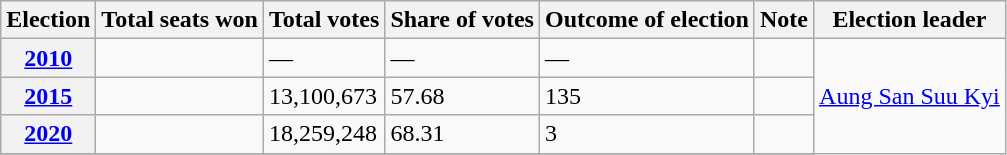<table class="wikitable">
<tr>
<th>Election</th>
<th>Total seats won</th>
<th>Total votes</th>
<th>Share of votes</th>
<th>Outcome of election</th>
<th>Note</th>
<th>Election leader</th>
</tr>
<tr>
<th><a href='#'>2010</a></th>
<td></td>
<td>—</td>
<td>—</td>
<td>—</td>
<td></td>
<td rowspan="4"><a href='#'>Aung San Suu Kyi</a></td>
</tr>
<tr>
<th><a href='#'>2015</a></th>
<td></td>
<td>13,100,673</td>
<td>57.68</td>
<td> 135</td>
<td></td>
</tr>
<tr>
<th><a href='#'>2020</a></th>
<td></td>
<td>18,259,248</td>
<td>68.31</td>
<td> 3</td>
<td></td>
</tr>
<tr>
</tr>
</table>
